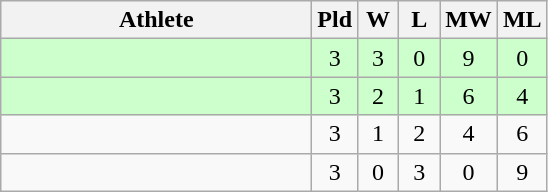<table class="wikitable" style="text-align:center">
<tr>
<th width=200>Athlete</th>
<th width=20>Pld</th>
<th width=20>W</th>
<th width=20>L</th>
<th width=20>MW</th>
<th width=20>ML</th>
</tr>
<tr bgcolor="ccffcc">
<td style="text-align:left"></td>
<td>3</td>
<td>3</td>
<td>0</td>
<td>9</td>
<td>0</td>
</tr>
<tr bgcolor="ccffcc">
<td style="text-align:left"></td>
<td>3</td>
<td>2</td>
<td>1</td>
<td>6</td>
<td>4</td>
</tr>
<tr>
<td style="text-align:left"></td>
<td>3</td>
<td>1</td>
<td>2</td>
<td>4</td>
<td>6</td>
</tr>
<tr>
<td style="text-align:left"></td>
<td>3</td>
<td>0</td>
<td>3</td>
<td>0</td>
<td>9</td>
</tr>
</table>
